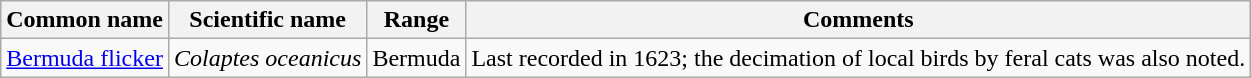<table class="wikitable sortable">
<tr>
<th>Common name</th>
<th>Scientific name</th>
<th>Range</th>
<th class="unsortable">Comments</th>
</tr>
<tr>
<td><a href='#'>Bermuda flicker</a></td>
<td><em>Colaptes oceanicus</em></td>
<td>Bermuda</td>
<td>Last recorded in 1623; the decimation of local birds by feral cats was also noted.</td>
</tr>
</table>
